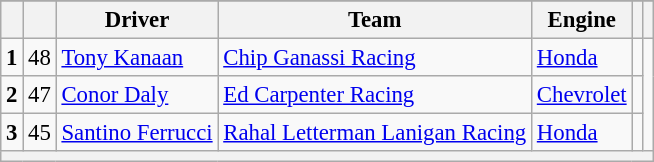<table class="wikitable" style="font-size:95%;">
<tr>
</tr>
<tr>
<th></th>
<th></th>
<th>Driver</th>
<th>Team</th>
<th>Engine</th>
<th></th>
<th></th>
</tr>
<tr>
<td style="text-align:center;"><strong>1</strong></td>
<td style="text-align:center;">48</td>
<td> <a href='#'>Tony Kanaan</a></td>
<td><a href='#'>Chip Ganassi Racing</a></td>
<td><a href='#'>Honda</a></td>
<td></td>
</tr>
<tr>
<td style="text-align:center;"><strong>2</strong></td>
<td style="text-align:center;">47</td>
<td> <a href='#'>Conor Daly</a></td>
<td><a href='#'>Ed Carpenter Racing</a></td>
<td><a href='#'>Chevrolet</a></td>
<td></td>
</tr>
<tr>
<td style="text-align:center;"><strong>3</strong></td>
<td style="text-align:center;">45</td>
<td> <a href='#'>Santino Ferrucci</a></td>
<td><a href='#'>Rahal Letterman Lanigan Racing</a></td>
<td><a href='#'>Honda</a></td>
<td></td>
</tr>
<tr>
<th colspan=7></th>
</tr>
</table>
